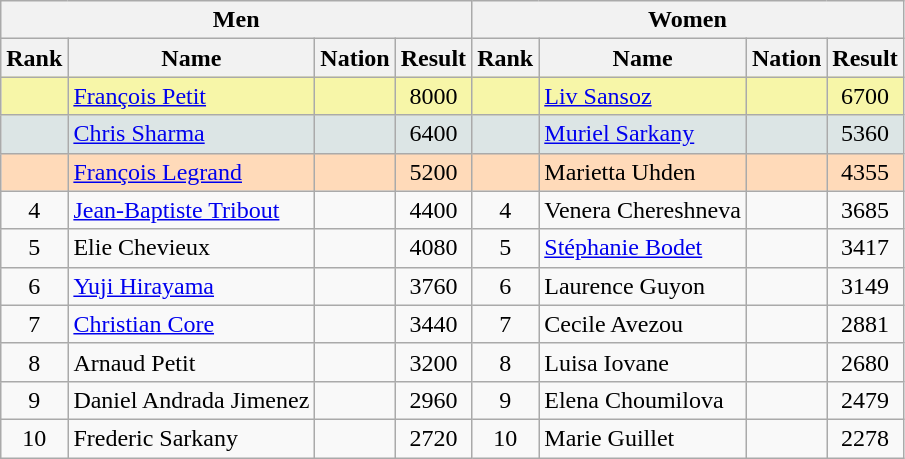<table class="wikitable" style="text-align:center">
<tr>
<th colspan="4">Men</th>
<th colspan="4">Women</th>
</tr>
<tr>
<th>Rank</th>
<th>Name</th>
<th>Nation</th>
<th>Result</th>
<th>Rank</th>
<th>Name</th>
<th>Nation</th>
<th>Result</th>
</tr>
<tr bgcolor="#F7F6A8">
<td></td>
<td align="left"><a href='#'>François Petit</a></td>
<td align="left"></td>
<td>8000</td>
<td></td>
<td align="left"><a href='#'>Liv Sansoz</a></td>
<td align="left"></td>
<td>6700</td>
</tr>
<tr bgcolor="#DCE5E5">
<td></td>
<td align="left"><a href='#'>Chris Sharma</a></td>
<td align="left"></td>
<td>6400</td>
<td></td>
<td align="left"><a href='#'>Muriel Sarkany</a></td>
<td align="left"></td>
<td>5360</td>
</tr>
<tr bgcolor="#FFDAB9">
<td></td>
<td align="left"><a href='#'>François Legrand</a></td>
<td align="left"></td>
<td>5200</td>
<td></td>
<td align="left">Marietta Uhden</td>
<td align="left"></td>
<td>4355</td>
</tr>
<tr>
<td align="center">4</td>
<td align="left"><a href='#'>Jean-Baptiste Tribout</a></td>
<td align="left"></td>
<td>4400</td>
<td>4</td>
<td align="left">Venera Chereshneva</td>
<td align="left"></td>
<td>3685</td>
</tr>
<tr>
<td align="center">5</td>
<td align="left">Elie Chevieux</td>
<td align="left"></td>
<td>4080</td>
<td>5</td>
<td align="left"><a href='#'>Stéphanie Bodet</a></td>
<td align="left"></td>
<td>3417</td>
</tr>
<tr>
<td align="center">6</td>
<td align="left"><a href='#'>Yuji Hirayama</a></td>
<td align="left"></td>
<td>3760</td>
<td>6</td>
<td align="left">Laurence Guyon</td>
<td align="left"></td>
<td>3149</td>
</tr>
<tr>
<td align="center">7</td>
<td align="left"><a href='#'>Christian Core</a></td>
<td align="left"></td>
<td>3440</td>
<td>7</td>
<td align="left">Cecile Avezou</td>
<td align="left"></td>
<td>2881</td>
</tr>
<tr>
<td align="center">8</td>
<td align="left">Arnaud Petit</td>
<td align="left"></td>
<td>3200</td>
<td>8</td>
<td align="left">Luisa Iovane</td>
<td align="left"></td>
<td>2680</td>
</tr>
<tr>
<td>9</td>
<td align="left">Daniel Andrada Jimenez</td>
<td align="left"></td>
<td>2960</td>
<td>9</td>
<td align="left">Elena Choumilova</td>
<td align="left"></td>
<td>2479</td>
</tr>
<tr>
<td>10</td>
<td align="left">Frederic Sarkany</td>
<td align="left"></td>
<td>2720</td>
<td>10</td>
<td align="left">Marie Guillet</td>
<td align="left"></td>
<td>2278</td>
</tr>
</table>
